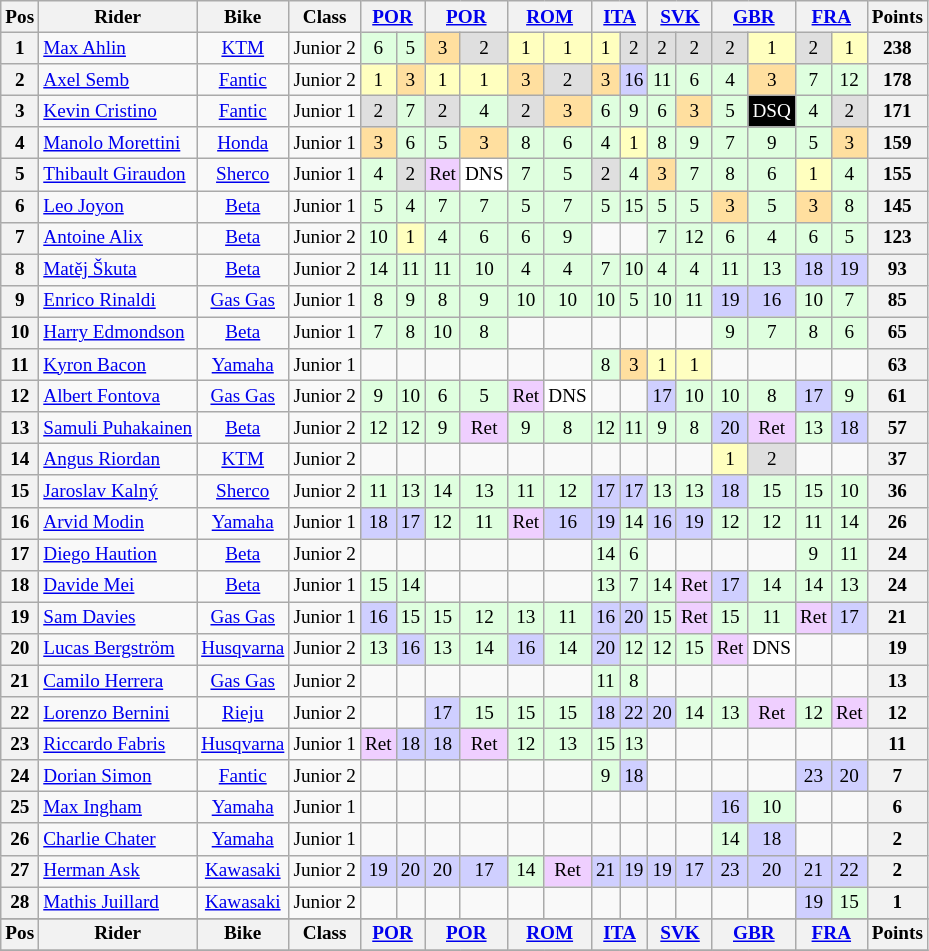<table class="wikitable" style="font-size: 80%; text-align:center">
<tr valign="top">
<th valign="middle">Pos</th>
<th valign="middle">Rider</th>
<th valign="middle">Bike</th>
<th valign="middle">Class</th>
<th colspan=2><a href='#'>POR</a><br></th>
<th colspan=2><a href='#'>POR</a><br></th>
<th colspan=2><a href='#'>ROM</a><br></th>
<th colspan=2><a href='#'>ITA</a><br></th>
<th colspan=2><a href='#'>SVK</a><br></th>
<th colspan=2><a href='#'>GBR</a><br></th>
<th colspan=2><a href='#'>FRA</a><br></th>
<th valign="middle">Points</th>
</tr>
<tr>
<th>1</th>
<td align=left> <a href='#'>Max Ahlin</a></td>
<td><a href='#'>KTM</a></td>
<td>Junior 2</td>
<td style="background:#dfffdf;">6</td>
<td style="background:#dfffdf;">5</td>
<td style="background:#ffdf9f;">3</td>
<td style="background:#dfdfdf;">2</td>
<td style="background:#ffffbf;">1</td>
<td style="background:#ffffbf;">1</td>
<td style="background:#ffffbf;">1</td>
<td style="background:#dfdfdf;">2</td>
<td style="background:#dfdfdf;">2</td>
<td style="background:#dfdfdf;">2</td>
<td style="background:#dfdfdf;">2</td>
<td style="background:#ffffbf;">1</td>
<td style="background:#dfdfdf;">2</td>
<td style="background:#ffffbf;">1</td>
<th>238</th>
</tr>
<tr>
<th>2</th>
<td align=left> <a href='#'>Axel Semb</a></td>
<td><a href='#'>Fantic</a></td>
<td>Junior 2</td>
<td style="background:#ffffbf;">1</td>
<td style="background:#ffdf9f;">3</td>
<td style="background:#ffffbf;">1</td>
<td style="background:#ffffbf;">1</td>
<td style="background:#ffdf9f;">3</td>
<td style="background:#dfdfdf;">2</td>
<td style="background:#ffdf9f;">3</td>
<td style="background:#cfcfff;">16</td>
<td style="background:#dfffdf;">11</td>
<td style="background:#dfffdf;">6</td>
<td style="background:#dfffdf;">4</td>
<td style="background:#ffdf9f;">3</td>
<td style="background:#dfffdf;">7</td>
<td style="background:#dfffdf;">12</td>
<th>178</th>
</tr>
<tr>
<th>3</th>
<td align=left> <a href='#'>Kevin Cristino</a></td>
<td><a href='#'>Fantic</a></td>
<td>Junior 1</td>
<td style="background:#dfdfdf;">2</td>
<td style="background:#dfffdf;">7</td>
<td style="background:#dfdfdf;">2</td>
<td style="background:#dfffdf;">4</td>
<td style="background:#dfdfdf;">2</td>
<td style="background:#ffdf9f;">3</td>
<td style="background:#dfffdf;">6</td>
<td style="background:#dfffdf;">9</td>
<td style="background:#dfffdf;">6</td>
<td style="background:#ffdf9f;">3</td>
<td style="background:#dfffdf;">5</td>
<td style="background-color:#000000;color:white">DSQ</td>
<td style="background:#dfffdf;">4</td>
<td style="background:#dfdfdf;">2</td>
<th>171</th>
</tr>
<tr>
<th>4</th>
<td align=left> <a href='#'>Manolo Morettini</a></td>
<td><a href='#'>Honda</a></td>
<td>Junior 1</td>
<td style="background:#ffdf9f;">3</td>
<td style="background:#dfffdf;">6</td>
<td style="background:#dfffdf;">5</td>
<td style="background:#ffdf9f;">3</td>
<td style="background:#dfffdf;">8</td>
<td style="background:#dfffdf;">6</td>
<td style="background:#dfffdf;">4</td>
<td style="background:#ffffbf;">1</td>
<td style="background:#dfffdf;">8</td>
<td style="background:#dfffdf;">9</td>
<td style="background:#dfffdf;">7</td>
<td style="background:#dfffdf;">9</td>
<td style="background:#dfffdf;">5</td>
<td style="background:#ffdf9f;">3</td>
<th>159</th>
</tr>
<tr>
<th>5</th>
<td align=left> <a href='#'>Thibault Giraudon</a></td>
<td><a href='#'>Sherco</a></td>
<td>Junior 1</td>
<td style="background:#dfffdf;">4</td>
<td style="background:#dfdfdf;">2</td>
<td style="background:#efcfff;">Ret</td>
<td style="background:#ffffff;">DNS</td>
<td style="background:#dfffdf;">7</td>
<td style="background:#dfffdf;">5</td>
<td style="background:#dfdfdf;">2</td>
<td style="background:#dfffdf;">4</td>
<td style="background:#ffdf9f;">3</td>
<td style="background:#dfffdf;">7</td>
<td style="background:#dfffdf;">8</td>
<td style="background:#dfffdf;">6</td>
<td style="background:#ffffbf;">1</td>
<td style="background:#dfffdf;">4</td>
<th>155</th>
</tr>
<tr>
<th>6</th>
<td align=left> <a href='#'>Leo Joyon</a></td>
<td><a href='#'>Beta</a></td>
<td>Junior 1</td>
<td style="background:#dfffdf;">5</td>
<td style="background:#dfffdf;">4</td>
<td style="background:#dfffdf;">7</td>
<td style="background:#dfffdf;">7</td>
<td style="background:#dfffdf;">5</td>
<td style="background:#dfffdf;">7</td>
<td style="background:#dfffdf;">5</td>
<td style="background:#dfffdf;">15</td>
<td style="background:#dfffdf;">5</td>
<td style="background:#dfffdf;">5</td>
<td style="background:#ffdf9f;">3</td>
<td style="background:#dfffdf;">5</td>
<td style="background:#ffdf9f;">3</td>
<td style="background:#dfffdf;">8</td>
<th>145</th>
</tr>
<tr>
<th>7</th>
<td align=left> <a href='#'>Antoine Alix</a></td>
<td><a href='#'>Beta</a></td>
<td>Junior 2</td>
<td style="background:#dfffdf;">10</td>
<td style="background:#ffffbf;">1</td>
<td style="background:#dfffdf;">4</td>
<td style="background:#dfffdf;">6</td>
<td style="background:#dfffdf;">6</td>
<td style="background:#dfffdf;">9</td>
<td></td>
<td></td>
<td style="background:#dfffdf;">7</td>
<td style="background:#dfffdf;">12</td>
<td style="background:#dfffdf;">6</td>
<td style="background:#dfffdf;">4</td>
<td style="background:#dfffdf;">6</td>
<td style="background:#dfffdf;">5</td>
<th>123</th>
</tr>
<tr>
<th>8</th>
<td align=left> <a href='#'>Matěj Škuta</a></td>
<td><a href='#'>Beta</a></td>
<td>Junior 2</td>
<td style="background:#dfffdf;">14</td>
<td style="background:#dfffdf;">11</td>
<td style="background:#dfffdf;">11</td>
<td style="background:#dfffdf;">10</td>
<td style="background:#dfffdf;">4</td>
<td style="background:#dfffdf;">4</td>
<td style="background:#dfffdf;">7</td>
<td style="background:#dfffdf;">10</td>
<td style="background:#dfffdf;">4</td>
<td style="background:#dfffdf;">4</td>
<td style="background:#dfffdf;">11</td>
<td style="background:#dfffdf;">13</td>
<td style="background:#cfcfff;">18</td>
<td style="background:#cfcfff;">19</td>
<th>93</th>
</tr>
<tr>
<th>9</th>
<td align=left> <a href='#'>Enrico Rinaldi</a></td>
<td><a href='#'>Gas Gas</a></td>
<td>Junior 1</td>
<td style="background:#dfffdf;">8</td>
<td style="background:#dfffdf;">9</td>
<td style="background:#dfffdf;">8</td>
<td style="background:#dfffdf;">9</td>
<td style="background:#dfffdf;">10</td>
<td style="background:#dfffdf;">10</td>
<td style="background:#dfffdf;">10</td>
<td style="background:#dfffdf;">5</td>
<td style="background:#dfffdf;">10</td>
<td style="background:#dfffdf;">11</td>
<td style="background:#cfcfff;">19</td>
<td style="background:#cfcfff;">16</td>
<td style="background:#dfffdf;">10</td>
<td style="background:#dfffdf;">7</td>
<th>85</th>
</tr>
<tr>
<th>10</th>
<td align=left> <a href='#'>Harry Edmondson</a></td>
<td><a href='#'>Beta</a></td>
<td>Junior 1</td>
<td style="background:#dfffdf;">7</td>
<td style="background:#dfffdf;">8</td>
<td style="background:#dfffdf;">10</td>
<td style="background:#dfffdf;">8</td>
<td></td>
<td></td>
<td></td>
<td></td>
<td></td>
<td></td>
<td style="background:#dfffdf;">9</td>
<td style="background:#dfffdf;">7</td>
<td style="background:#dfffdf;">8</td>
<td style="background:#dfffdf;">6</td>
<th>65</th>
</tr>
<tr>
<th>11</th>
<td align=left> <a href='#'>Kyron Bacon</a></td>
<td><a href='#'>Yamaha</a></td>
<td>Junior 1</td>
<td></td>
<td></td>
<td></td>
<td></td>
<td></td>
<td></td>
<td style="background:#dfffdf;">8</td>
<td style="background:#ffdf9f;">3</td>
<td style="background:#ffffbf;">1</td>
<td style="background:#ffffbf;">1</td>
<td></td>
<td></td>
<td></td>
<td></td>
<th>63</th>
</tr>
<tr>
<th>12</th>
<td align=left> <a href='#'>Albert Fontova</a></td>
<td><a href='#'>Gas Gas</a></td>
<td>Junior 2</td>
<td style="background:#dfffdf;">9</td>
<td style="background:#dfffdf;">10</td>
<td style="background:#dfffdf;">6</td>
<td style="background:#dfffdf;">5</td>
<td style="background:#efcfff;">Ret</td>
<td style="background:#ffffff;">DNS</td>
<td></td>
<td></td>
<td style="background:#cfcfff;">17</td>
<td style="background:#dfffdf;">10</td>
<td style="background:#dfffdf;">10</td>
<td style="background:#dfffdf;">8</td>
<td style="background:#cfcfff;">17</td>
<td style="background:#dfffdf;">9</td>
<th>61</th>
</tr>
<tr>
<th>13</th>
<td align=left> <a href='#'>Samuli Puhakainen</a></td>
<td><a href='#'>Beta</a></td>
<td>Junior 2</td>
<td style="background:#dfffdf;">12</td>
<td style="background:#dfffdf;">12</td>
<td style="background:#dfffdf;">9</td>
<td style="background:#efcfff;">Ret</td>
<td style="background:#dfffdf;">9</td>
<td style="background:#dfffdf;">8</td>
<td style="background:#dfffdf;">12</td>
<td style="background:#dfffdf;">11</td>
<td style="background:#dfffdf;">9</td>
<td style="background:#dfffdf;">8</td>
<td style="background:#cfcfff;">20</td>
<td style="background:#efcfff;">Ret</td>
<td style="background:#dfffdf;">13</td>
<td style="background:#cfcfff;">18</td>
<th>57</th>
</tr>
<tr>
<th>14</th>
<td align=left> <a href='#'>Angus Riordan</a></td>
<td><a href='#'>KTM</a></td>
<td>Junior 2</td>
<td></td>
<td></td>
<td></td>
<td></td>
<td></td>
<td></td>
<td></td>
<td></td>
<td></td>
<td></td>
<td style="background:#ffffbf;">1</td>
<td style="background:#dfdfdf;">2</td>
<td></td>
<td></td>
<th>37</th>
</tr>
<tr>
<th>15</th>
<td align=left> <a href='#'>Jaroslav Kalný</a></td>
<td><a href='#'>Sherco</a></td>
<td>Junior 2</td>
<td style="background:#dfffdf;">11</td>
<td style="background:#dfffdf;">13</td>
<td style="background:#dfffdf;">14</td>
<td style="background:#dfffdf;">13</td>
<td style="background:#dfffdf;">11</td>
<td style="background:#dfffdf;">12</td>
<td style="background:#cfcfff;">17</td>
<td style="background:#cfcfff;">17</td>
<td style="background:#dfffdf;">13</td>
<td style="background:#dfffdf;">13</td>
<td style="background:#cfcfff;">18</td>
<td style="background:#dfffdf;">15</td>
<td style="background:#dfffdf;">15</td>
<td style="background:#dfffdf;">10</td>
<th>36</th>
</tr>
<tr>
<th>16</th>
<td align=left> <a href='#'>Arvid Modin</a></td>
<td><a href='#'>Yamaha</a></td>
<td>Junior 1</td>
<td style="background:#cfcfff;">18</td>
<td style="background:#cfcfff;">17</td>
<td style="background:#dfffdf;">12</td>
<td style="background:#dfffdf;">11</td>
<td style="background:#efcfff;">Ret</td>
<td style="background:#cfcfff;">16</td>
<td style="background:#cfcfff;">19</td>
<td style="background:#dfffdf;">14</td>
<td style="background:#cfcfff;">16</td>
<td style="background:#cfcfff;">19</td>
<td style="background:#dfffdf;">12</td>
<td style="background:#dfffdf;">12</td>
<td style="background:#dfffdf;">11</td>
<td style="background:#dfffdf;">14</td>
<th>26</th>
</tr>
<tr>
<th>17</th>
<td align=left> <a href='#'>Diego Haution</a></td>
<td><a href='#'>Beta</a></td>
<td>Junior 2</td>
<td></td>
<td></td>
<td></td>
<td></td>
<td></td>
<td></td>
<td style="background:#dfffdf;">14</td>
<td style="background:#dfffdf;">6</td>
<td></td>
<td></td>
<td></td>
<td></td>
<td style="background:#dfffdf;">9</td>
<td style="background:#dfffdf;">11</td>
<th>24</th>
</tr>
<tr>
<th>18</th>
<td align=left> <a href='#'>Davide Mei</a></td>
<td><a href='#'>Beta</a></td>
<td>Junior 1</td>
<td style="background:#dfffdf;">15</td>
<td style="background:#dfffdf;">14</td>
<td></td>
<td></td>
<td></td>
<td></td>
<td style="background:#dfffdf;">13</td>
<td style="background:#dfffdf;">7</td>
<td style="background:#dfffdf;">14</td>
<td style="background:#efcfff;">Ret</td>
<td style="background:#cfcfff;">17</td>
<td style="background:#dfffdf;">14</td>
<td style="background:#dfffdf;">14</td>
<td style="background:#dfffdf;">13</td>
<th>24</th>
</tr>
<tr>
<th>19</th>
<td align=left> <a href='#'>Sam Davies</a></td>
<td><a href='#'>Gas Gas</a></td>
<td>Junior 1</td>
<td style="background:#cfcfff;">16</td>
<td style="background:#dfffdf;">15</td>
<td style="background:#dfffdf;">15</td>
<td style="background:#dfffdf;">12</td>
<td style="background:#dfffdf;">13</td>
<td style="background:#dfffdf;">11</td>
<td style="background:#cfcfff;">16</td>
<td style="background:#cfcfff;">20</td>
<td style="background:#dfffdf;">15</td>
<td style="background:#efcfff;">Ret</td>
<td style="background:#dfffdf;">15</td>
<td style="background:#dfffdf;">11</td>
<td style="background:#efcfff;">Ret</td>
<td style="background:#cfcfff;">17</td>
<th>21</th>
</tr>
<tr>
<th>20</th>
<td align=left> <a href='#'>Lucas Bergström</a></td>
<td><a href='#'>Husqvarna</a></td>
<td>Junior 2</td>
<td style="background:#dfffdf;">13</td>
<td style="background:#cfcfff;">16</td>
<td style="background:#dfffdf;">13</td>
<td style="background:#dfffdf;">14</td>
<td style="background:#cfcfff;">16</td>
<td style="background:#dfffdf;">14</td>
<td style="background:#cfcfff;">20</td>
<td style="background:#dfffdf;">12</td>
<td style="background:#dfffdf;">12</td>
<td style="background:#dfffdf;">15</td>
<td style="background:#efcfff;">Ret</td>
<td style="background:#ffffff;">DNS</td>
<td></td>
<td></td>
<th>19</th>
</tr>
<tr>
<th>21</th>
<td align=left> <a href='#'>Camilo Herrera</a></td>
<td><a href='#'>Gas Gas</a></td>
<td>Junior 2</td>
<td></td>
<td></td>
<td></td>
<td></td>
<td></td>
<td></td>
<td style="background:#dfffdf;">11</td>
<td style="background:#dfffdf;">8</td>
<td></td>
<td></td>
<td></td>
<td></td>
<td></td>
<td></td>
<th>13</th>
</tr>
<tr>
<th>22</th>
<td align=left> <a href='#'>Lorenzo Bernini</a></td>
<td><a href='#'>Rieju</a></td>
<td>Junior 2</td>
<td></td>
<td></td>
<td style="background:#cfcfff;">17</td>
<td style="background:#dfffdf;">15</td>
<td style="background:#dfffdf;">15</td>
<td style="background:#dfffdf;">15</td>
<td style="background:#cfcfff;">18</td>
<td style="background:#cfcfff;">22</td>
<td style="background:#cfcfff;">20</td>
<td style="background:#dfffdf;">14</td>
<td style="background:#dfffdf;">13</td>
<td style="background:#efcfff;">Ret</td>
<td style="background:#dfffdf;">12</td>
<td style="background:#efcfff;">Ret</td>
<th>12</th>
</tr>
<tr>
<th>23</th>
<td align=left> <a href='#'>Riccardo Fabris</a></td>
<td><a href='#'>Husqvarna</a></td>
<td>Junior 1</td>
<td style="background:#efcfff;">Ret</td>
<td style="background:#cfcfff;">18</td>
<td style="background:#cfcfff;">18</td>
<td style="background:#efcfff;">Ret</td>
<td style="background:#dfffdf;">12</td>
<td style="background:#dfffdf;">13</td>
<td style="background:#dfffdf;">15</td>
<td style="background:#dfffdf;">13</td>
<td></td>
<td></td>
<td></td>
<td></td>
<td></td>
<td></td>
<th>11</th>
</tr>
<tr>
<th>24</th>
<td align=left> <a href='#'>Dorian Simon</a></td>
<td><a href='#'>Fantic</a></td>
<td>Junior 2</td>
<td></td>
<td></td>
<td></td>
<td></td>
<td></td>
<td></td>
<td style="background:#dfffdf;">9</td>
<td style="background:#cfcfff;">18</td>
<td></td>
<td></td>
<td></td>
<td></td>
<td style="background:#cfcfff;">23</td>
<td style="background:#cfcfff;">20</td>
<th>7</th>
</tr>
<tr>
<th>25</th>
<td align=left> <a href='#'>Max Ingham</a></td>
<td><a href='#'>Yamaha</a></td>
<td>Junior 1</td>
<td></td>
<td></td>
<td></td>
<td></td>
<td></td>
<td></td>
<td></td>
<td></td>
<td></td>
<td></td>
<td style="background:#cfcfff;">16</td>
<td style="background:#dfffdf;">10</td>
<td></td>
<td></td>
<th>6</th>
</tr>
<tr>
<th>26</th>
<td align=left> <a href='#'>Charlie Chater</a></td>
<td><a href='#'>Yamaha</a></td>
<td>Junior 1</td>
<td></td>
<td></td>
<td></td>
<td></td>
<td></td>
<td></td>
<td></td>
<td></td>
<td></td>
<td></td>
<td style="background:#dfffdf;">14</td>
<td style="background:#cfcfff;">18</td>
<td></td>
<td></td>
<th>2</th>
</tr>
<tr>
<th>27</th>
<td align=left> <a href='#'>Herman Ask</a></td>
<td><a href='#'>Kawasaki</a></td>
<td>Junior 2</td>
<td style="background:#cfcfff;">19</td>
<td style="background:#cfcfff;">20</td>
<td style="background:#cfcfff;">20</td>
<td style="background:#cfcfff;">17</td>
<td style="background:#dfffdf;">14</td>
<td style="background:#efcfff;">Ret</td>
<td style="background:#cfcfff;">21</td>
<td style="background:#cfcfff;">19</td>
<td style="background:#cfcfff;">19</td>
<td style="background:#cfcfff;">17</td>
<td style="background:#cfcfff;">23</td>
<td style="background:#cfcfff;">20</td>
<td style="background:#cfcfff;">21</td>
<td style="background:#cfcfff;">22</td>
<th>2</th>
</tr>
<tr>
<th>28</th>
<td align=left> <a href='#'>Mathis Juillard</a></td>
<td><a href='#'>Kawasaki</a></td>
<td>Junior 2</td>
<td></td>
<td></td>
<td></td>
<td></td>
<td></td>
<td></td>
<td></td>
<td></td>
<td></td>
<td></td>
<td></td>
<td></td>
<td style="background:#cfcfff;">19</td>
<td style="background:#dfffdf;">15</td>
<th>1</th>
</tr>
<tr>
</tr>
<tr valign="top">
<th valign="middle">Pos</th>
<th valign="middle">Rider</th>
<th valign="middle">Bike</th>
<th valign="middle">Class</th>
<th colspan=2><a href='#'>POR</a><br></th>
<th colspan=2><a href='#'>POR</a><br></th>
<th colspan=2><a href='#'>ROM</a><br></th>
<th colspan=2><a href='#'>ITA</a><br></th>
<th colspan=2><a href='#'>SVK</a><br></th>
<th colspan=2><a href='#'>GBR</a><br></th>
<th colspan=2><a href='#'>FRA</a><br></th>
<th valign="middle">Points</th>
</tr>
<tr>
</tr>
</table>
